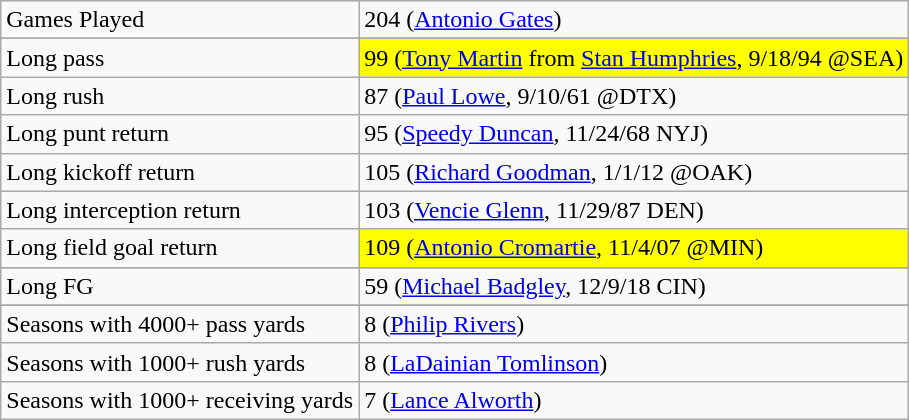<table class="wikitable">
<tr>
<td>Games Played</td>
<td>204 (<a href='#'>Antonio Gates</a>)</td>
</tr>
<tr || 256 || (>
</tr>
<tr>
<td>Long pass</td>
<td style="background: yellow;">99 (<a href='#'>Tony Martin</a> from <a href='#'>Stan Humphries</a>, 9/18/94 @SEA)</td>
</tr>
<tr>
<td>Long rush</td>
<td>87 (<a href='#'>Paul Lowe</a>, 9/10/61 @DTX)</td>
</tr>
<tr>
<td>Long punt return</td>
<td>95 (<a href='#'>Speedy Duncan</a>, 11/24/68 NYJ)</td>
</tr>
<tr>
<td>Long kickoff return</td>
<td>105 (<a href='#'>Richard Goodman</a>, 1/1/12 @OAK)</td>
</tr>
<tr>
<td>Long interception return</td>
<td>103 (<a href='#'>Vencie Glenn</a>, 11/29/87 DEN)</td>
</tr>
<tr>
<td>Long field goal return</td>
<td style="background: yellow;">109 (<a href='#'>Antonio Cromartie</a>, 11/4/07 @MIN)</td>
</tr>
<tr>
</tr>
<tr Long fumble return || 86 (>
</tr>
<tr>
<td>Long FG</td>
<td>59 (<a href='#'>Michael Badgley</a>, 12/9/18 CIN)</td>
</tr>
<tr>
</tr>
<tr Long punt || 82 (>
</tr>
<tr>
<td>Seasons with 4000+ pass yards</td>
<td>8 (<a href='#'>Philip Rivers</a>)</td>
</tr>
<tr>
<td>Seasons with 1000+ rush yards</td>
<td>8 (<a href='#'>LaDainian Tomlinson</a>)</td>
</tr>
<tr>
<td>Seasons with 1000+ receiving yards</td>
<td>7 (<a href='#'>Lance Alworth</a>)</td>
</tr>
</table>
